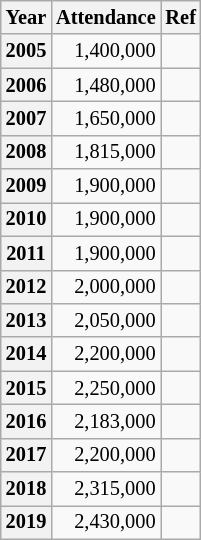<table class="wikitable floatright" style="font-size:85%;text-align:right;">
<tr>
<th>Year</th>
<th>Attendance</th>
<th>Ref</th>
</tr>
<tr>
<th>2005</th>
<td>1,400,000</td>
<td></td>
</tr>
<tr>
<th>2006</th>
<td>1,480,000</td>
<td></td>
</tr>
<tr>
<th>2007</th>
<td>1,650,000</td>
<td></td>
</tr>
<tr>
<th>2008</th>
<td>1,815,000</td>
<td></td>
</tr>
<tr>
<th>2009</th>
<td>1,900,000</td>
<td></td>
</tr>
<tr>
<th>2010</th>
<td>1,900,000</td>
<td></td>
</tr>
<tr>
<th>2011</th>
<td>1,900,000</td>
<td></td>
</tr>
<tr>
<th>2012</th>
<td>2,000,000</td>
<td></td>
</tr>
<tr>
<th>2013</th>
<td>2,050,000</td>
<td></td>
</tr>
<tr>
<th>2014</th>
<td>2,200,000</td>
<td></td>
</tr>
<tr>
<th>2015</th>
<td>2,250,000</td>
<td></td>
</tr>
<tr>
<th>2016</th>
<td>2,183,000</td>
<td></td>
</tr>
<tr>
<th>2017</th>
<td>2,200,000</td>
<td></td>
</tr>
<tr>
<th>2018</th>
<td>2,315,000</td>
<td></td>
</tr>
<tr>
<th>2019</th>
<td>2,430,000</td>
<td></td>
</tr>
</table>
